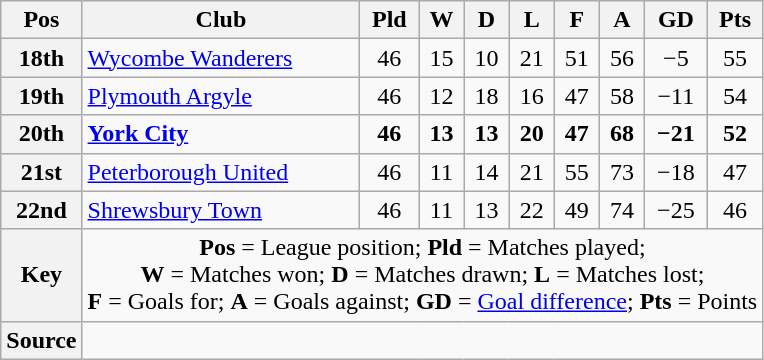<table class=wikitable style="text-align:center">
<tr>
<th scope=col>Pos</th>
<th scope=col>Club</th>
<th scope=col>Pld</th>
<th scope=col>W</th>
<th scope=col>D</th>
<th scope=col>L</th>
<th scope=col>F</th>
<th scope=col>A</th>
<th scope=col>GD</th>
<th scope=col>Pts</th>
</tr>
<tr>
<th scope=row>18th</th>
<td align=left><a href='#'>Wycombe Wanderers</a></td>
<td>46</td>
<td>15</td>
<td>10</td>
<td>21</td>
<td>51</td>
<td>56</td>
<td>−5</td>
<td>55</td>
</tr>
<tr>
<th scope=row>19th</th>
<td align=left><a href='#'>Plymouth Argyle</a></td>
<td>46</td>
<td>12</td>
<td>18</td>
<td>16</td>
<td>47</td>
<td>58</td>
<td>−11</td>
<td>54</td>
</tr>
<tr style="font-weight:bold">
<th scope=row>20th</th>
<td align=left><a href='#'>York City</a></td>
<td>46</td>
<td>13</td>
<td>13</td>
<td>20</td>
<td>47</td>
<td>68</td>
<td>−21</td>
<td>52</td>
</tr>
<tr>
<th scope=row>21st</th>
<td align=left><a href='#'>Peterborough United</a></td>
<td>46</td>
<td>11</td>
<td>14</td>
<td>21</td>
<td>55</td>
<td>73</td>
<td>−18</td>
<td>47</td>
</tr>
<tr>
<th scope=row>22nd</th>
<td align=left><a href='#'>Shrewsbury Town</a></td>
<td>46</td>
<td>11</td>
<td>13</td>
<td>22</td>
<td>49</td>
<td>74</td>
<td>−25</td>
<td>46</td>
</tr>
<tr>
<th scope=row>Key</th>
<td colspan=9><strong>Pos</strong> = League position; <strong>Pld</strong> = Matches played;<br><strong>W</strong> = Matches won; <strong>D</strong> = Matches drawn; <strong>L</strong> = Matches lost;<br><strong>F</strong> = Goals for; <strong>A</strong> = Goals against; <strong>GD</strong> = <a href='#'>Goal difference</a>; <strong>Pts</strong> = Points</td>
</tr>
<tr>
<th scope=row>Source</th>
<td colspan=9></td>
</tr>
</table>
